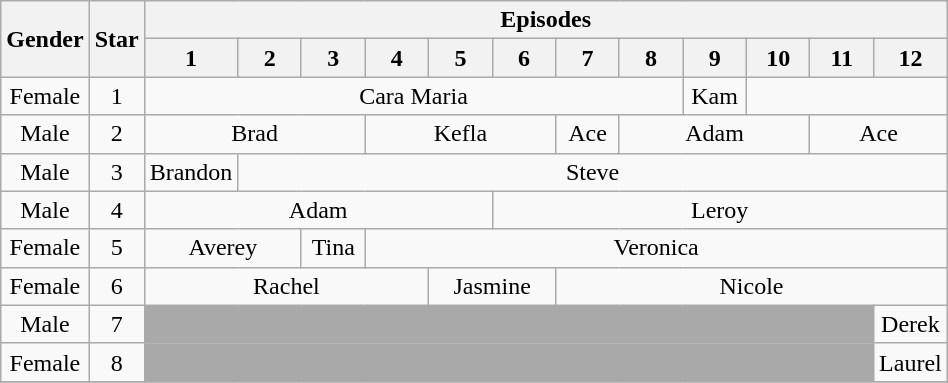<table class="wikitable" style="text-align:center">
<tr>
<th rowspan="2">Gender</th>
<th rowspan="2">Star</th>
<th colspan="13">Episodes</th>
</tr>
<tr>
<th colspan=2 style="width:35px;">1</th>
<th style="width:35px;">2</th>
<th style="width:35px;">3</th>
<th style="width:35px;">4</th>
<th style="width:35px;">5</th>
<th style="width:35px;">6</th>
<th style="width:35px;">7</th>
<th style="width:35px;">8</th>
<th style="width:35px;">9</th>
<th style="width:35px;">10</th>
<th style="width:35px;">11</th>
<th style="width:35px;">12</th>
</tr>
<tr>
<td>Female</td>
<td>1</td>
<td colspan="9">Cara Maria</td>
<td>Kam</td>
<td colspan="3"></td>
</tr>
<tr>
<td>Male</td>
<td>2</td>
<td colspan="4">Brad</td>
<td colspan="3">Kefla</td>
<td>Ace</td>
<td colspan="3">Adam</td>
<td colspan="2">Ace</td>
</tr>
<tr>
<td>Male</td>
<td>3</td>
<td>Brandon</td>
<td colspan="12">Steve</td>
</tr>
<tr>
<td>Male</td>
<td>4</td>
<td colspan="6">Adam</td>
<td colspan="7">Leroy</td>
</tr>
<tr>
<td>Female</td>
<td>5</td>
<td colspan="3">Averey</td>
<td>Tina</td>
<td colspan="9">Veronica</td>
</tr>
<tr>
<td>Female</td>
<td>6</td>
<td colspan="5">Rachel</td>
<td colspan="2">Jasmine</td>
<td colspan="6">Nicole</td>
</tr>
<tr>
<td>Male</td>
<td>7</td>
<td colspan="12" style="background:darkgray;"></td>
<td>Derek</td>
</tr>
<tr>
<td>Female</td>
<td>8</td>
<td colspan="12" style="background:darkgray;"></td>
<td>Laurel</td>
</tr>
<tr>
</tr>
</table>
